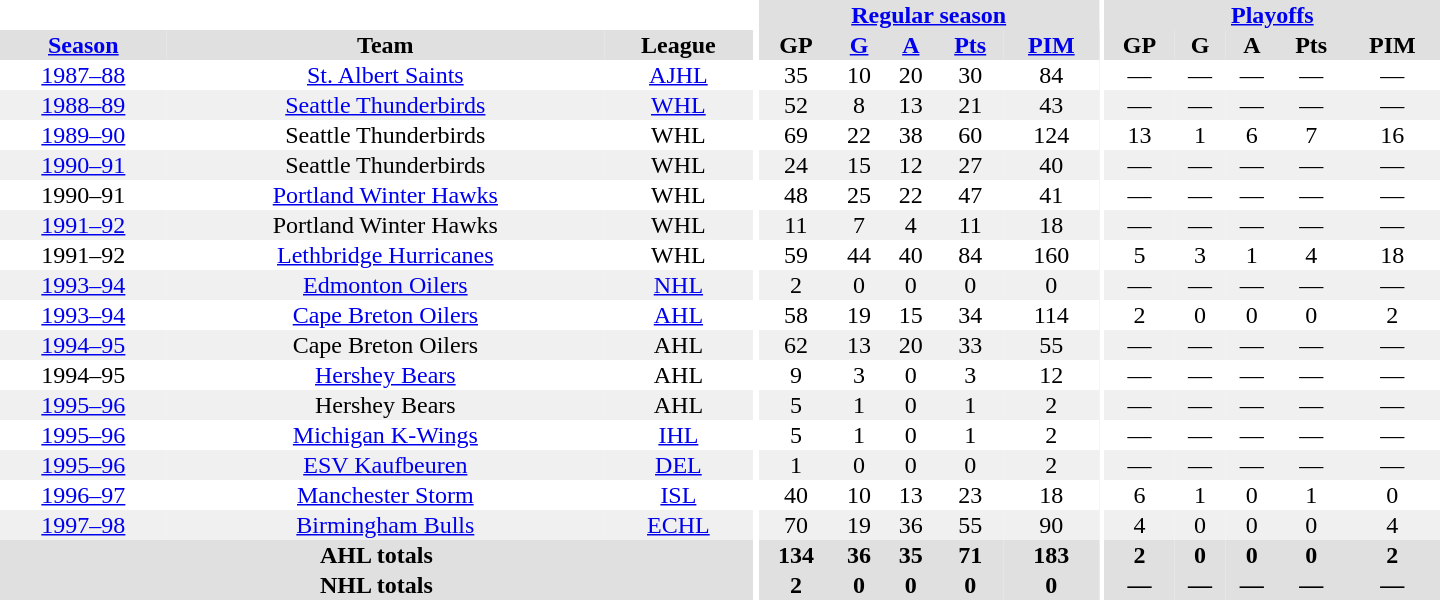<table border="0" cellpadding="1" cellspacing="0" style="text-align:center; width:60em">
<tr bgcolor="#e0e0e0">
<th colspan="3" bgcolor="#ffffff"></th>
<th rowspan="100" bgcolor="#ffffff"></th>
<th colspan="5"><a href='#'>Regular season</a></th>
<th rowspan="100" bgcolor="#ffffff"></th>
<th colspan="5"><a href='#'>Playoffs</a></th>
</tr>
<tr bgcolor="#e0e0e0">
<th><a href='#'>Season</a></th>
<th>Team</th>
<th>League</th>
<th>GP</th>
<th><a href='#'>G</a></th>
<th><a href='#'>A</a></th>
<th><a href='#'>Pts</a></th>
<th><a href='#'>PIM</a></th>
<th>GP</th>
<th>G</th>
<th>A</th>
<th>Pts</th>
<th>PIM</th>
</tr>
<tr>
<td><a href='#'>1987–88</a></td>
<td><a href='#'>St. Albert Saints</a></td>
<td><a href='#'>AJHL</a></td>
<td>35</td>
<td>10</td>
<td>20</td>
<td>30</td>
<td>84</td>
<td>—</td>
<td>—</td>
<td>—</td>
<td>—</td>
<td>—</td>
</tr>
<tr bgcolor="#f0f0f0">
<td><a href='#'>1988–89</a></td>
<td><a href='#'>Seattle Thunderbirds</a></td>
<td><a href='#'>WHL</a></td>
<td>52</td>
<td>8</td>
<td>13</td>
<td>21</td>
<td>43</td>
<td>—</td>
<td>—</td>
<td>—</td>
<td>—</td>
<td>—</td>
</tr>
<tr>
<td><a href='#'>1989–90</a></td>
<td>Seattle Thunderbirds</td>
<td>WHL</td>
<td>69</td>
<td>22</td>
<td>38</td>
<td>60</td>
<td>124</td>
<td>13</td>
<td>1</td>
<td>6</td>
<td>7</td>
<td>16</td>
</tr>
<tr bgcolor="#f0f0f0">
<td><a href='#'>1990–91</a></td>
<td>Seattle Thunderbirds</td>
<td>WHL</td>
<td>24</td>
<td>15</td>
<td>12</td>
<td>27</td>
<td>40</td>
<td>—</td>
<td>—</td>
<td>—</td>
<td>—</td>
<td>—</td>
</tr>
<tr>
<td>1990–91</td>
<td><a href='#'>Portland Winter Hawks</a></td>
<td>WHL</td>
<td>48</td>
<td>25</td>
<td>22</td>
<td>47</td>
<td>41</td>
<td>—</td>
<td>—</td>
<td>—</td>
<td>—</td>
<td>—</td>
</tr>
<tr bgcolor="#f0f0f0">
<td><a href='#'>1991–92</a></td>
<td>Portland Winter Hawks</td>
<td>WHL</td>
<td>11</td>
<td>7</td>
<td>4</td>
<td>11</td>
<td>18</td>
<td>—</td>
<td>—</td>
<td>—</td>
<td>—</td>
<td>—</td>
</tr>
<tr>
<td>1991–92</td>
<td><a href='#'>Lethbridge Hurricanes</a></td>
<td>WHL</td>
<td>59</td>
<td>44</td>
<td>40</td>
<td>84</td>
<td>160</td>
<td>5</td>
<td>3</td>
<td>1</td>
<td>4</td>
<td>18</td>
</tr>
<tr bgcolor="#f0f0f0">
<td><a href='#'>1993–94</a></td>
<td><a href='#'>Edmonton Oilers</a></td>
<td><a href='#'>NHL</a></td>
<td>2</td>
<td>0</td>
<td>0</td>
<td>0</td>
<td>0</td>
<td>—</td>
<td>—</td>
<td>—</td>
<td>—</td>
<td>—</td>
</tr>
<tr>
<td><a href='#'>1993–94</a></td>
<td><a href='#'>Cape Breton Oilers</a></td>
<td><a href='#'>AHL</a></td>
<td>58</td>
<td>19</td>
<td>15</td>
<td>34</td>
<td>114</td>
<td>2</td>
<td>0</td>
<td>0</td>
<td>0</td>
<td>2</td>
</tr>
<tr bgcolor="#f0f0f0">
<td><a href='#'>1994–95</a></td>
<td>Cape Breton Oilers</td>
<td>AHL</td>
<td>62</td>
<td>13</td>
<td>20</td>
<td>33</td>
<td>55</td>
<td>—</td>
<td>—</td>
<td>—</td>
<td>—</td>
<td>—</td>
</tr>
<tr>
<td>1994–95</td>
<td><a href='#'>Hershey Bears</a></td>
<td>AHL</td>
<td>9</td>
<td>3</td>
<td>0</td>
<td>3</td>
<td>12</td>
<td>—</td>
<td>—</td>
<td>—</td>
<td>—</td>
<td>—</td>
</tr>
<tr bgcolor="#f0f0f0">
<td><a href='#'>1995–96</a></td>
<td>Hershey Bears</td>
<td>AHL</td>
<td>5</td>
<td>1</td>
<td>0</td>
<td>1</td>
<td>2</td>
<td>—</td>
<td>—</td>
<td>—</td>
<td>—</td>
<td>—</td>
</tr>
<tr>
<td><a href='#'>1995–96</a></td>
<td><a href='#'>Michigan K-Wings</a></td>
<td><a href='#'>IHL</a></td>
<td>5</td>
<td>1</td>
<td>0</td>
<td>1</td>
<td>2</td>
<td>—</td>
<td>—</td>
<td>—</td>
<td>—</td>
<td>—</td>
</tr>
<tr bgcolor="#f0f0f0">
<td><a href='#'>1995–96</a></td>
<td><a href='#'>ESV Kaufbeuren</a></td>
<td><a href='#'>DEL</a></td>
<td>1</td>
<td>0</td>
<td>0</td>
<td>0</td>
<td>2</td>
<td>—</td>
<td>—</td>
<td>—</td>
<td>—</td>
<td>—</td>
</tr>
<tr>
<td><a href='#'>1996–97</a></td>
<td><a href='#'>Manchester Storm</a></td>
<td><a href='#'>ISL</a></td>
<td>40</td>
<td>10</td>
<td>13</td>
<td>23</td>
<td>18</td>
<td>6</td>
<td>1</td>
<td>0</td>
<td>1</td>
<td>0</td>
</tr>
<tr bgcolor="#f0f0f0">
<td><a href='#'>1997–98</a></td>
<td><a href='#'>Birmingham Bulls</a></td>
<td><a href='#'>ECHL</a></td>
<td>70</td>
<td>19</td>
<td>36</td>
<td>55</td>
<td>90</td>
<td>4</td>
<td>0</td>
<td>0</td>
<td>0</td>
<td>4</td>
</tr>
<tr bgcolor="#e0e0e0">
<th colspan="3">AHL totals</th>
<th>134</th>
<th>36</th>
<th>35</th>
<th>71</th>
<th>183</th>
<th>2</th>
<th>0</th>
<th>0</th>
<th>0</th>
<th>2</th>
</tr>
<tr bgcolor="#e0e0e0">
<th colspan="3">NHL totals</th>
<th>2</th>
<th>0</th>
<th>0</th>
<th>0</th>
<th>0</th>
<th>—</th>
<th>—</th>
<th>—</th>
<th>—</th>
<th>—</th>
</tr>
</table>
